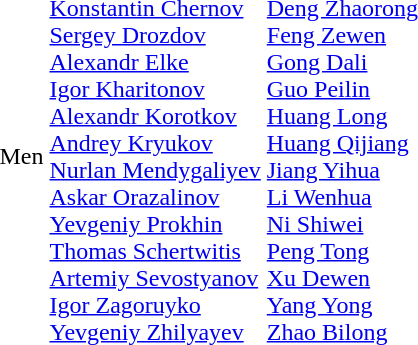<table>
<tr>
<td>Men<br></td>
<td><br><a href='#'>Konstantin Chernov</a><br><a href='#'>Sergey Drozdov</a><br><a href='#'>Alexandr Elke</a><br><a href='#'>Igor Kharitonov</a><br><a href='#'>Alexandr Korotkov</a><br><a href='#'>Andrey Kryukov</a><br><a href='#'>Nurlan Mendygaliyev</a><br><a href='#'>Askar Orazalinov</a><br><a href='#'>Yevgeniy Prokhin</a><br><a href='#'>Thomas Schertwitis</a><br><a href='#'>Artemiy Sevostyanov</a><br><a href='#'>Igor Zagoruyko</a><br><a href='#'>Yevgeniy Zhilyayev</a></td>
<td><br><a href='#'>Deng Zhaorong</a><br><a href='#'>Feng Zewen</a><br><a href='#'>Gong Dali</a><br><a href='#'>Guo Peilin</a><br><a href='#'>Huang Long</a><br><a href='#'>Huang Qijiang</a><br><a href='#'>Jiang Yihua</a><br><a href='#'>Li Wenhua</a><br><a href='#'>Ni Shiwei</a><br><a href='#'>Peng Tong</a><br><a href='#'>Xu Dewen</a><br><a href='#'>Yang Yong</a><br><a href='#'>Zhao Bilong</a></td>
<td valign=top></td>
</tr>
</table>
